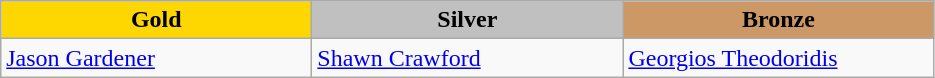<table class="wikitable" style="text-align:left">
<tr align="center">
<td width=200 bgcolor=gold><strong>Gold</strong></td>
<td width=200 bgcolor=silver><strong>Silver</strong></td>
<td width=200 bgcolor=CC9966><strong>Bronze</strong></td>
</tr>
<tr>
<td><a href='#'>Jason Gardener</a><br><em></em></td>
<td><a href='#'>Shawn Crawford</a><br><em></em></td>
<td><a href='#'>Georgios Theodoridis</a><br><em></em></td>
</tr>
</table>
